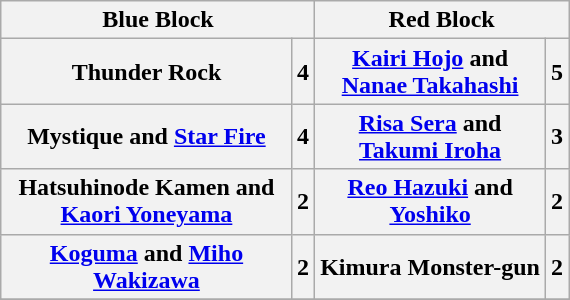<table class="wikitable" style="text-align:center; margin: 1em auto 1em auto" width="30%">
<tr>
<th colspan="2">Blue Block</th>
<th colspan="2">Red Block</th>
</tr>
<tr>
<th>Thunder Rock<br></th>
<th>4</th>
<th><a href='#'>Kairi Hojo</a> and <a href='#'>Nanae Takahashi</a></th>
<th>5</th>
</tr>
<tr>
<th>Mystique and <a href='#'>Star Fire</a></th>
<th>4</th>
<th><a href='#'>Risa Sera</a> and <a href='#'>Takumi Iroha</a></th>
<th>3</th>
</tr>
<tr>
<th>Hatsuhinode Kamen and <a href='#'>Kaori Yoneyama</a></th>
<th>2</th>
<th><a href='#'>Reo Hazuki</a> and <a href='#'>Yoshiko</a></th>
<th>2</th>
</tr>
<tr>
<th><a href='#'>Koguma</a> and <a href='#'>Miho Wakizawa</a></th>
<th>2</th>
<th>Kimura Monster-gun<br></th>
<th>2</th>
</tr>
<tr>
</tr>
</table>
